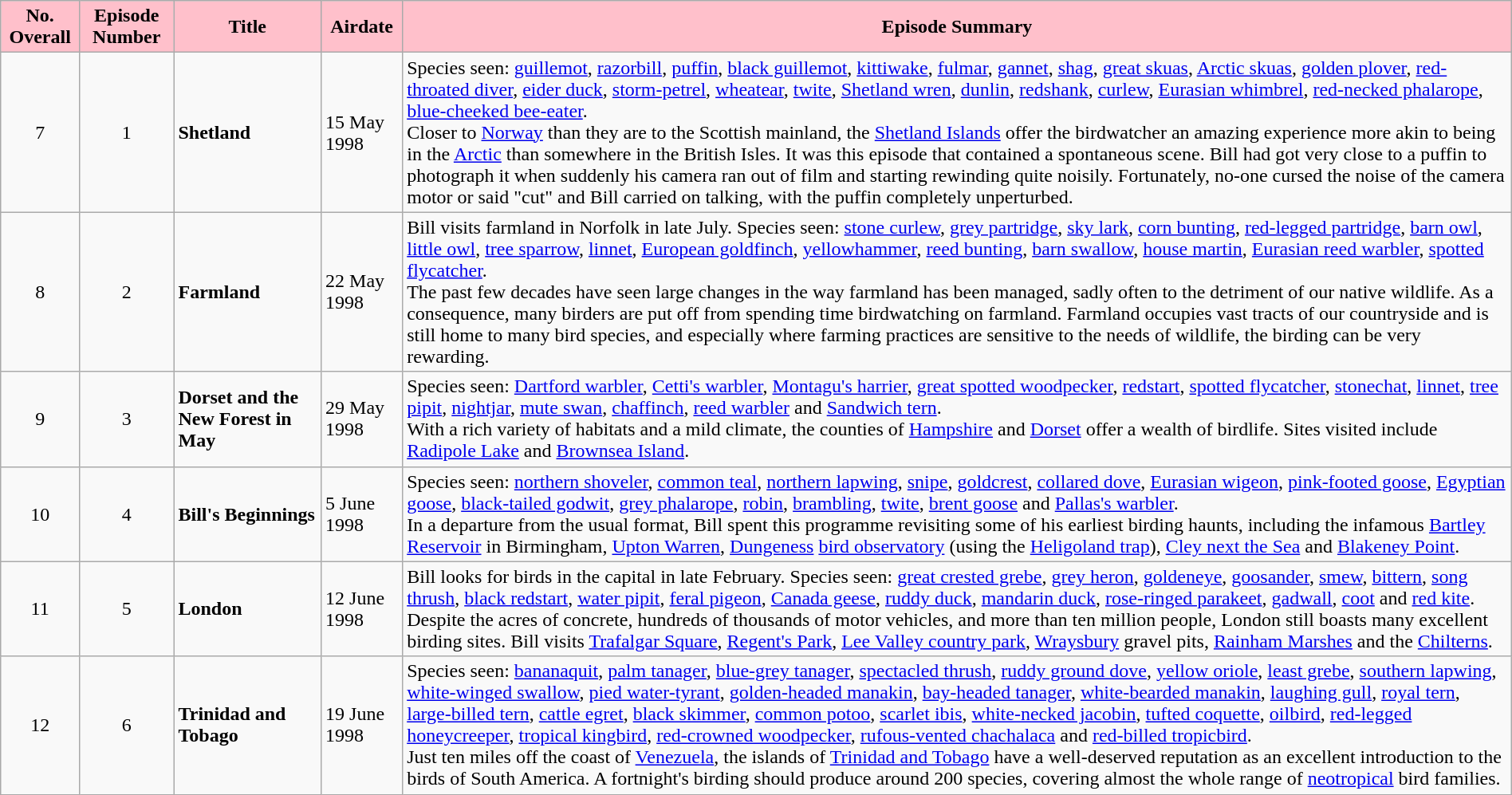<table width="100%" class="wikitable">
<tr style="background:pink; text-align:center;">
<td><strong>No. Overall</strong></td>
<td><strong>Episode Number</strong></td>
<td><strong>Title</strong></td>
<td><strong>Airdate</strong></td>
<td><strong>Episode Summary</strong></td>
</tr>
<tr>
<td style="text-align:center;">7</td>
<td style="text-align:center;">1</td>
<td><strong>Shetland</strong></td>
<td>15 May 1998</td>
<td>Species seen: <a href='#'>guillemot</a>, <a href='#'>razorbill</a>, <a href='#'>puffin</a>, <a href='#'>black guillemot</a>, <a href='#'>kittiwake</a>, <a href='#'>fulmar</a>, <a href='#'>gannet</a>, <a href='#'>shag</a>, <a href='#'>great skuas</a>, <a href='#'>Arctic skuas</a>, <a href='#'>golden plover</a>, <a href='#'>red-throated diver</a>, <a href='#'>eider duck</a>, <a href='#'>storm-petrel</a>, <a href='#'>wheatear</a>, <a href='#'>twite</a>, <a href='#'>Shetland wren</a>, <a href='#'>dunlin</a>, <a href='#'>redshank</a>, <a href='#'>curlew</a>, <a href='#'>Eurasian whimbrel</a>, <a href='#'>red-necked phalarope</a>, <a href='#'>blue-cheeked bee-eater</a>.<br>Closer to <a href='#'>Norway</a> than they are to the Scottish mainland, the <a href='#'>Shetland Islands</a> offer the birdwatcher an amazing experience more akin to being in the <a href='#'>Arctic</a> than somewhere in the British Isles. It was this episode that contained a spontaneous scene. Bill had got very close to a puffin to photograph it when suddenly his camera ran out of film and starting rewinding quite noisily. Fortunately, no-one cursed the noise of the camera motor or said "cut" and Bill carried on talking, with the puffin completely unperturbed.</td>
</tr>
<tr>
<td style="text-align:center;">8</td>
<td style="text-align:center;">2</td>
<td><strong>Farmland</strong></td>
<td>22 May 1998</td>
<td>Bill visits farmland in Norfolk in late July. Species seen: <a href='#'>stone curlew</a>, <a href='#'>grey partridge</a>, <a href='#'>sky lark</a>, <a href='#'>corn bunting</a>, <a href='#'>red-legged partridge</a>, <a href='#'>barn owl</a>, <a href='#'>little owl</a>, <a href='#'>tree sparrow</a>, <a href='#'>linnet</a>, <a href='#'>European goldfinch</a>, <a href='#'>yellowhammer</a>, <a href='#'>reed bunting</a>, <a href='#'>barn swallow</a>, <a href='#'>house martin</a>, <a href='#'>Eurasian reed warbler</a>, <a href='#'>spotted flycatcher</a>.<br>The past few decades have seen large changes in the way farmland has been managed, sadly often to the detriment of our native wildlife. As a consequence, many birders are put off from spending time birdwatching on farmland. Farmland occupies vast tracts of our countryside and is still home to many bird species, and especially where farming practices are sensitive to the needs of wildlife, the birding can be very rewarding.</td>
</tr>
<tr>
<td style="text-align:center;">9</td>
<td style="text-align:center;">3</td>
<td><strong>Dorset and the New Forest in May</strong></td>
<td>29 May 1998</td>
<td>Species seen: <a href='#'>Dartford warbler</a>, <a href='#'>Cetti's warbler</a>, <a href='#'>Montagu's harrier</a>, <a href='#'>great spotted woodpecker</a>, <a href='#'>redstart</a>, <a href='#'>spotted flycatcher</a>, <a href='#'>stonechat</a>, <a href='#'>linnet</a>, <a href='#'>tree pipit</a>, <a href='#'>nightjar</a>, <a href='#'>mute swan</a>, <a href='#'>chaffinch</a>, <a href='#'>reed warbler</a> and <a href='#'>Sandwich tern</a>.<br>With a rich variety of habitats and a mild climate, the counties of <a href='#'>Hampshire</a> and <a href='#'>Dorset</a> offer a wealth of birdlife. Sites visited include <a href='#'>Radipole Lake</a> and <a href='#'>Brownsea Island</a>.</td>
</tr>
<tr>
<td style="text-align:center;">10</td>
<td style="text-align:center;">4</td>
<td><strong>Bill's Beginnings</strong></td>
<td>5 June 1998</td>
<td>Species seen: <a href='#'>northern shoveler</a>, <a href='#'>common teal</a>, <a href='#'>northern lapwing</a>, <a href='#'>snipe</a>, <a href='#'>goldcrest</a>, <a href='#'>collared dove</a>, <a href='#'>Eurasian wigeon</a>, <a href='#'>pink-footed goose</a>, <a href='#'>Egyptian goose</a>, <a href='#'>black-tailed godwit</a>, <a href='#'>grey phalarope</a>, <a href='#'>robin</a>, <a href='#'>brambling</a>, <a href='#'>twite</a>, <a href='#'>brent goose</a> and <a href='#'>Pallas's warbler</a>.<br>In a departure from the usual format, Bill spent this programme revisiting some of his earliest birding haunts, including the infamous <a href='#'>Bartley Reservoir</a> in Birmingham, <a href='#'>Upton Warren</a>, <a href='#'>Dungeness</a> <a href='#'>bird observatory</a> (using the <a href='#'>Heligoland trap</a>), <a href='#'>Cley next the Sea</a> and <a href='#'>Blakeney Point</a>.</td>
</tr>
<tr>
<td style="text-align:center;">11</td>
<td style="text-align:center;">5</td>
<td><strong>London</strong></td>
<td>12 June 1998</td>
<td>Bill looks for birds in the capital in late February. Species seen: <a href='#'>great crested grebe</a>, <a href='#'>grey heron</a>, <a href='#'>goldeneye</a>, <a href='#'>goosander</a>, <a href='#'>smew</a>, <a href='#'>bittern</a>, <a href='#'>song thrush</a>, <a href='#'>black redstart</a>, <a href='#'>water pipit</a>, <a href='#'>feral pigeon</a>, <a href='#'>Canada geese</a>, <a href='#'>ruddy duck</a>, <a href='#'>mandarin duck</a>, <a href='#'>rose-ringed parakeet</a>, <a href='#'>gadwall</a>, <a href='#'>coot</a> and <a href='#'>red kite</a>.<br>Despite the acres of concrete, hundreds of thousands of motor vehicles, and more than ten million people, London still boasts many excellent birding sites. Bill visits <a href='#'>Trafalgar Square</a>, <a href='#'>Regent's Park</a>, <a href='#'>Lee Valley country park</a>, <a href='#'>Wraysbury</a> gravel pits, <a href='#'>Rainham Marshes</a> and the <a href='#'>Chilterns</a>.</td>
</tr>
<tr>
<td style="text-align:center;">12</td>
<td style="text-align:center;">6</td>
<td><strong>Trinidad and Tobago</strong></td>
<td>19 June 1998</td>
<td>Species seen: <a href='#'>bananaquit</a>, <a href='#'>palm tanager</a>, <a href='#'>blue-grey tanager</a>, <a href='#'>spectacled thrush</a>, <a href='#'>ruddy ground dove</a>, <a href='#'>yellow oriole</a>, <a href='#'>least grebe</a>, <a href='#'>southern lapwing</a>, <a href='#'>white-winged swallow</a>, <a href='#'>pied water-tyrant</a>, <a href='#'>golden-headed manakin</a>, <a href='#'>bay-headed tanager</a>, <a href='#'>white-bearded manakin</a>, <a href='#'>laughing gull</a>, <a href='#'>royal tern</a>, <a href='#'>large-billed tern</a>, <a href='#'>cattle egret</a>, <a href='#'>black skimmer</a>, <a href='#'>common potoo</a>, <a href='#'>scarlet ibis</a>, <a href='#'>white-necked jacobin</a>, <a href='#'>tufted coquette</a>, <a href='#'>oilbird</a>, <a href='#'>red-legged honeycreeper</a>, <a href='#'>tropical kingbird</a>, <a href='#'>red-crowned woodpecker</a>, <a href='#'>rufous-vented chachalaca</a> and <a href='#'>red-billed tropicbird</a>.<br>Just ten miles off the coast of <a href='#'>Venezuela</a>, the islands of <a href='#'>Trinidad and Tobago</a> have a well-deserved reputation as an excellent introduction to the birds of South America. A fortnight's birding should produce around 200 species, covering almost the whole range of <a href='#'>neotropical</a> bird families.</td>
</tr>
</table>
